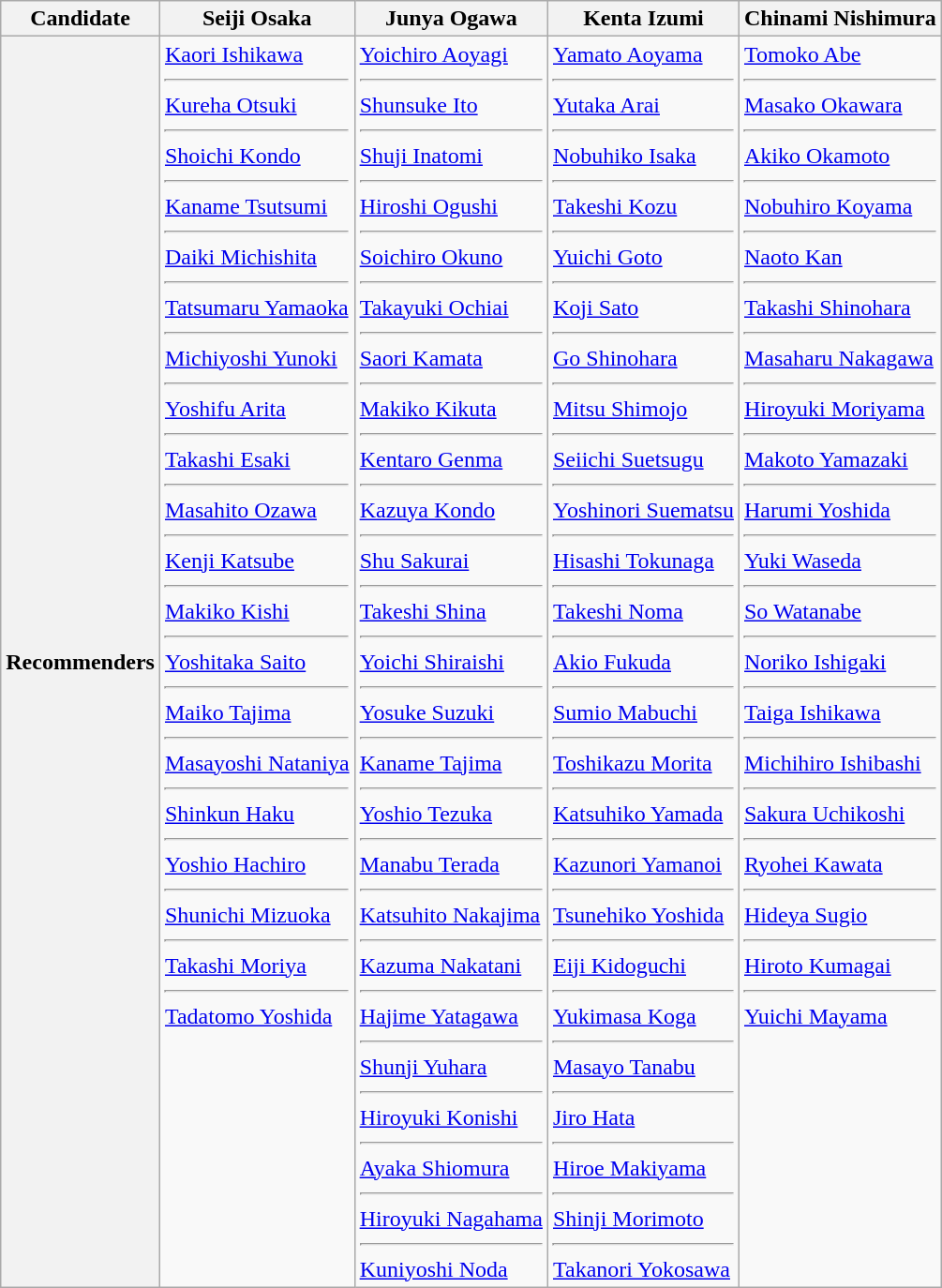<table class="wikitable">
<tr>
<th>Candidate</th>
<th>Seiji Osaka</th>
<th>Junya Ogawa</th>
<th>Kenta Izumi</th>
<th>Chinami Nishimura</th>
</tr>
<tr>
<th>Recommenders</th>
<td style="vertical-align:top"><a href='#'>Kaori Ishikawa</a><hr><a href='#'>Kureha Otsuki</a><hr><a href='#'>Shoichi Kondo</a><hr><a href='#'>Kaname Tsutsumi</a><hr><a href='#'>Daiki Michishita</a><hr><a href='#'>Tatsumaru Yamaoka</a><hr><a href='#'>Michiyoshi Yunoki</a><hr><a href='#'>Yoshifu Arita</a><hr><a href='#'>Takashi Esaki</a><hr><a href='#'>Masahito Ozawa</a><hr><a href='#'>Kenji Katsube</a><hr><a href='#'>Makiko Kishi</a><hr><a href='#'>Yoshitaka Saito</a><hr><a href='#'>Maiko Tajima</a><hr><a href='#'>Masayoshi Nataniya</a><hr><a href='#'>Shinkun Haku</a><hr><a href='#'>Yoshio Hachiro</a><hr><a href='#'>Shunichi Mizuoka</a><hr><a href='#'>Takashi Moriya</a><hr><a href='#'>Tadatomo Yoshida</a></td>
<td style="vertical-align:top"><a href='#'>Yoichiro Aoyagi</a><hr><a href='#'>Shunsuke Ito</a><hr><a href='#'>Shuji Inatomi</a><hr><a href='#'>Hiroshi Ogushi</a><hr><a href='#'>Soichiro Okuno</a><hr><a href='#'>Takayuki Ochiai</a><hr><a href='#'>Saori Kamata</a><hr><a href='#'>Makiko Kikuta</a><hr><a href='#'>Kentaro Genma</a><hr><a href='#'>Kazuya Kondo</a><hr><a href='#'>Shu Sakurai</a><hr><a href='#'>Takeshi Shina</a><hr><a href='#'>Yoichi Shiraishi</a><hr><a href='#'>Yosuke Suzuki</a><hr><a href='#'>Kaname Tajima</a><hr><a href='#'>Yoshio Tezuka</a><hr><a href='#'>Manabu Terada</a><hr><a href='#'>Katsuhito Nakajima</a><hr><a href='#'>Kazuma Nakatani</a><hr><a href='#'>Hajime Yatagawa</a><hr><a href='#'>Shunji Yuhara</a><hr><a href='#'>Hiroyuki Konishi</a><hr><a href='#'>Ayaka Shiomura</a><hr><a href='#'>Hiroyuki Nagahama</a><hr><a href='#'>Kuniyoshi Noda</a></td>
<td style="vertical-align:top"><a href='#'>Yamato Aoyama</a><hr><a href='#'>Yutaka Arai</a><hr><a href='#'>Nobuhiko Isaka</a><hr><a href='#'>Takeshi Kozu</a><hr><a href='#'>Yuichi Goto</a><hr><a href='#'>Koji Sato</a><hr><a href='#'>Go Shinohara</a><hr><a href='#'>Mitsu Shimojo</a><hr><a href='#'>Seiichi Suetsugu</a><hr><a href='#'>Yoshinori Suematsu</a><hr><a href='#'>Hisashi Tokunaga</a><hr><a href='#'>Takeshi Noma</a><hr><a href='#'>Akio Fukuda</a><hr><a href='#'>Sumio Mabuchi</a><hr><a href='#'>Toshikazu Morita</a><hr><a href='#'>Katsuhiko Yamada</a><hr><a href='#'>Kazunori Yamanoi</a><hr><a href='#'>Tsunehiko Yoshida</a><hr><a href='#'>Eiji Kidoguchi</a><hr><a href='#'>Yukimasa Koga</a><hr><a href='#'>Masayo Tanabu</a><hr><a href='#'>Jiro Hata</a><hr><a href='#'>Hiroe Makiyama</a><hr><a href='#'>Shinji Morimoto</a><hr><a href='#'>Takanori Yokosawa</a></td>
<td style="vertical-align:top"><a href='#'>Tomoko Abe</a><hr><a href='#'>Masako Okawara</a><hr><a href='#'>Akiko Okamoto</a><hr><a href='#'>Nobuhiro Koyama</a><hr><a href='#'>Naoto Kan</a><hr><a href='#'>Takashi Shinohara</a><hr><a href='#'>Masaharu Nakagawa</a><hr><a href='#'>Hiroyuki Moriyama</a><hr><a href='#'>Makoto Yamazaki</a><hr><a href='#'>Harumi Yoshida</a><hr><a href='#'>Yuki Waseda</a><hr><a href='#'>So Watanabe</a><hr><a href='#'>Noriko Ishigaki</a><hr><a href='#'>Taiga Ishikawa</a><hr><a href='#'>Michihiro Ishibashi</a><hr><a href='#'>Sakura Uchikoshi</a><hr><a href='#'>Ryohei Kawata</a><hr><a href='#'>Hideya Sugio</a><hr><a href='#'>Hiroto Kumagai</a><hr><a href='#'>Yuichi Mayama</a></td>
</tr>
</table>
